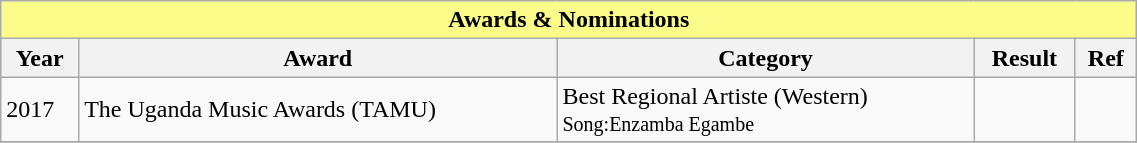<table class="wikitable" width="60%">
<tr>
<th colspan="5" style="background: #FBFC8A;">Awards & Nominations</th>
</tr>
<tr style="background:#ccc; text-align:center;">
<th>Year</th>
<th>Award</th>
<th>Category</th>
<th>Result</th>
<th>Ref</th>
</tr>
<tr>
<td>2017</td>
<td>The Uganda Music Awards (TAMU)</td>
<td>Best Regional Artiste (Western)<br> <small> Song:Enzamba Egambe</small></td>
<td></td>
<td></td>
</tr>
<tr>
</tr>
</table>
